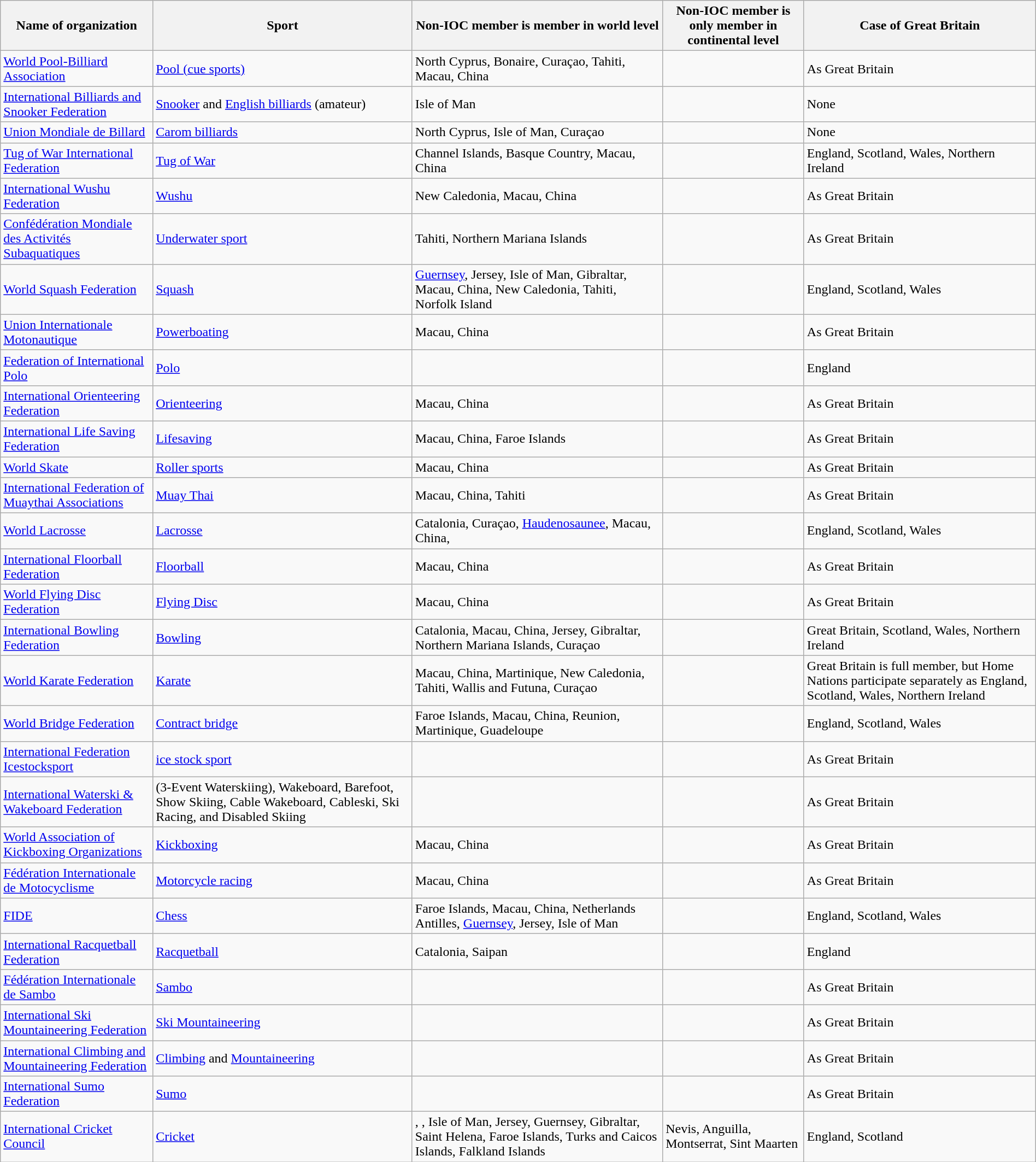<table class="wikitable"  style="width:100%; margin:auto;">
<tr>
<th>Name of organization</th>
<th>Sport</th>
<th>Non-IOC member is member in world level</th>
<th>Non-IOC member is only member in continental level</th>
<th>Case of Great Britain</th>
</tr>
<tr>
<td><a href='#'>World Pool-Billiard Association</a></td>
<td><a href='#'>Pool (cue sports)</a></td>
<td> North Cyprus,  Bonaire,  Curaçao,  Tahiti,  Macau, China</td>
<td></td>
<td>As Great Britain</td>
</tr>
<tr>
<td><a href='#'>International Billiards and Snooker Federation</a></td>
<td><a href='#'>Snooker</a> and <a href='#'>English billiards</a> (amateur)</td>
<td> Isle of Man</td>
<td></td>
<td>None</td>
</tr>
<tr>
<td><a href='#'>Union Mondiale de Billard</a></td>
<td><a href='#'>Carom billiards</a></td>
<td> North Cyprus,  Isle of Man,  Curaçao</td>
<td></td>
<td>None</td>
</tr>
<tr>
<td><a href='#'>Tug of War International Federation</a></td>
<td><a href='#'>Tug of War</a></td>
<td> Channel Islands,  Basque Country,   Macau, China</td>
<td></td>
<td> England,  Scotland,  Wales,  Northern Ireland</td>
</tr>
<tr>
<td><a href='#'>International Wushu Federation</a></td>
<td><a href='#'>Wushu</a></td>
<td> New Caledonia,  Macau, China</td>
<td></td>
<td>As Great Britain</td>
</tr>
<tr>
<td><a href='#'>Confédération Mondiale des Activités Subaquatiques</a></td>
<td><a href='#'>Underwater sport</a></td>
<td> Tahiti,  Northern Mariana Islands</td>
<td></td>
<td>As Great Britain</td>
</tr>
<tr>
<td><a href='#'>World Squash Federation</a></td>
<td><a href='#'>Squash</a></td>
<td> <a href='#'>Guernsey</a>,  Jersey,  Isle of Man,   Gibraltar,  Macau, China,  New Caledonia,  Tahiti,  Norfolk Island</td>
<td></td>
<td> England,  Scotland,  Wales</td>
</tr>
<tr>
<td><a href='#'>Union Internationale Motonautique</a></td>
<td><a href='#'>Powerboating</a></td>
<td> Macau, China</td>
<td></td>
<td>As Great Britain</td>
</tr>
<tr>
<td><a href='#'>Federation of International Polo</a></td>
<td><a href='#'>Polo</a></td>
<td></td>
<td></td>
<td> England</td>
</tr>
<tr>
<td><a href='#'>International Orienteering Federation</a></td>
<td><a href='#'>Orienteering</a></td>
<td> Macau, China</td>
<td></td>
<td>As Great Britain</td>
</tr>
<tr>
<td><a href='#'>International Life Saving Federation</a></td>
<td><a href='#'>Lifesaving</a></td>
<td> Macau, China,  Faroe Islands</td>
<td></td>
<td>As Great Britain</td>
</tr>
<tr>
<td><a href='#'>World Skate</a></td>
<td><a href='#'>Roller sports</a></td>
<td> Macau, China</td>
<td></td>
<td>As Great Britain</td>
</tr>
<tr>
<td><a href='#'>International Federation of Muaythai Associations</a></td>
<td><a href='#'>Muay Thai</a></td>
<td> Macau, China,  Tahiti</td>
<td></td>
<td>As Great Britain</td>
</tr>
<tr>
<td><a href='#'>World Lacrosse</a></td>
<td><a href='#'>Lacrosse</a></td>
<td> Catalonia,  Curaçao,  <a href='#'>Haudenosaunee</a>,  Macau, China,</td>
<td></td>
<td> England,  Scotland,  Wales</td>
</tr>
<tr>
<td><a href='#'>International Floorball Federation</a></td>
<td><a href='#'>Floorball</a></td>
<td> Macau, China</td>
<td></td>
<td>As Great Britain</td>
</tr>
<tr>
<td><a href='#'>World Flying Disc Federation</a></td>
<td><a href='#'>Flying Disc</a></td>
<td> Macau, China</td>
<td></td>
<td>As Great Britain</td>
</tr>
<tr>
<td><a href='#'>International Bowling Federation</a></td>
<td><a href='#'>Bowling</a></td>
<td> Catalonia,  Macau, China,  Jersey,  Gibraltar,  Northern Mariana Islands,  Curaçao</td>
<td></td>
<td> Great Britain,  Scotland,  Wales,  Northern Ireland</td>
</tr>
<tr>
<td><a href='#'>World Karate Federation</a></td>
<td><a href='#'>Karate</a></td>
<td> Macau, China,  Martinique,  New Caledonia,  Tahiti,  Wallis and Futuna,  Curaçao</td>
<td></td>
<td>Great Britain is full member, but Home Nations participate separately as  England,  Scotland,  Wales,  Northern Ireland</td>
</tr>
<tr>
<td><a href='#'>World Bridge Federation</a></td>
<td><a href='#'>Contract bridge</a></td>
<td> Faroe Islands,  Macau, China,  Reunion,  Martinique,  Guadeloupe</td>
<td></td>
<td> England,  Scotland,  Wales</td>
</tr>
<tr>
<td><a href='#'>International Federation Icestocksport</a></td>
<td><a href='#'>ice stock sport</a></td>
<td></td>
<td></td>
<td>As Great Britain</td>
</tr>
<tr>
<td><a href='#'>International Waterski & Wakeboard Federation</a></td>
<td>(3-Event Waterskiing), Wakeboard, Barefoot, Show Skiing, Cable Wakeboard, Cableski, Ski Racing, and Disabled Skiing</td>
<td></td>
<td></td>
<td>As Great Britain</td>
</tr>
<tr>
<td><a href='#'>World Association of Kickboxing Organizations</a></td>
<td><a href='#'>Kickboxing</a></td>
<td> Macau, China</td>
<td></td>
<td>As Great Britain</td>
</tr>
<tr>
<td><a href='#'>Fédération Internationale de Motocyclisme</a></td>
<td><a href='#'>Motorcycle racing</a></td>
<td> Macau, China</td>
<td></td>
<td>As Great Britain</td>
</tr>
<tr>
<td><a href='#'>FIDE</a></td>
<td><a href='#'>Chess</a></td>
<td> Faroe Islands,  Macau, China,  Netherlands Antilles,  <a href='#'>Guernsey</a>,  Jersey,  Isle of Man</td>
<td></td>
<td> England,  Scotland,  Wales</td>
</tr>
<tr>
<td><a href='#'>International Racquetball Federation</a></td>
<td><a href='#'>Racquetball</a></td>
<td> Catalonia,  Saipan</td>
<td></td>
<td> England</td>
</tr>
<tr>
<td><a href='#'>Fédération Internationale de Sambo</a></td>
<td><a href='#'>Sambo</a></td>
<td></td>
<td></td>
<td>As Great Britain</td>
</tr>
<tr>
<td><a href='#'>International Ski Mountaineering Federation</a></td>
<td><a href='#'>Ski Mountaineering</a></td>
<td></td>
<td></td>
<td>As Great Britain</td>
</tr>
<tr>
<td><a href='#'>International Climbing and Mountaineering Federation</a></td>
<td><a href='#'>Climbing</a> and <a href='#'>Mountaineering</a></td>
<td></td>
<td></td>
<td>As Great Britain</td>
</tr>
<tr>
<td><a href='#'>International Sumo Federation</a></td>
<td><a href='#'>Sumo</a></td>
<td></td>
<td></td>
<td>As Great Britain</td>
</tr>
<tr>
<td><a href='#'>International Cricket Council</a></td>
<td><a href='#'>Cricket</a></td>
<td>, ,  Isle of Man,  Jersey,  Guernsey,  Gibraltar,  Saint Helena, Faroe Islands,  Turks and Caicos Islands,  Falkland Islands</td>
<td> Nevis,  Anguilla,  Montserrat,  Sint Maarten</td>
<td> England,  Scotland</td>
</tr>
</table>
